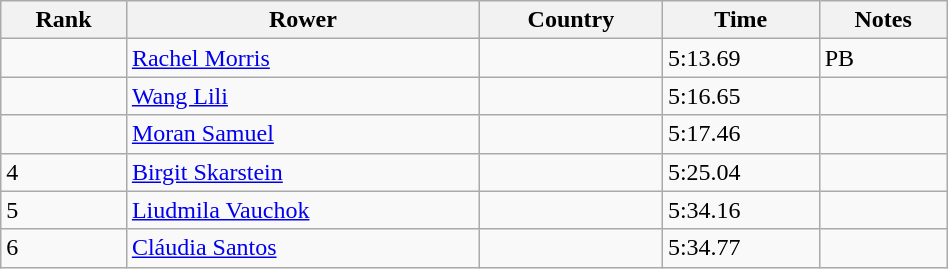<table class="wikitable" width=50%>
<tr>
<th>Rank</th>
<th>Rower</th>
<th>Country</th>
<th>Time</th>
<th>Notes</th>
</tr>
<tr>
<td></td>
<td><a href='#'>Rachel Morris</a></td>
<td></td>
<td>5:13.69</td>
<td>PB</td>
</tr>
<tr>
<td></td>
<td><a href='#'>Wang Lili</a></td>
<td></td>
<td>5:16.65</td>
<td></td>
</tr>
<tr>
<td></td>
<td><a href='#'>Moran Samuel</a></td>
<td></td>
<td>5:17.46</td>
<td></td>
</tr>
<tr>
<td>4</td>
<td><a href='#'>Birgit Skarstein</a></td>
<td></td>
<td>5:25.04</td>
<td></td>
</tr>
<tr>
<td>5</td>
<td><a href='#'>Liudmila Vauchok</a></td>
<td></td>
<td>5:34.16</td>
<td></td>
</tr>
<tr>
<td>6</td>
<td><a href='#'>Cláudia Santos</a></td>
<td></td>
<td>5:34.77</td>
<td></td>
</tr>
</table>
